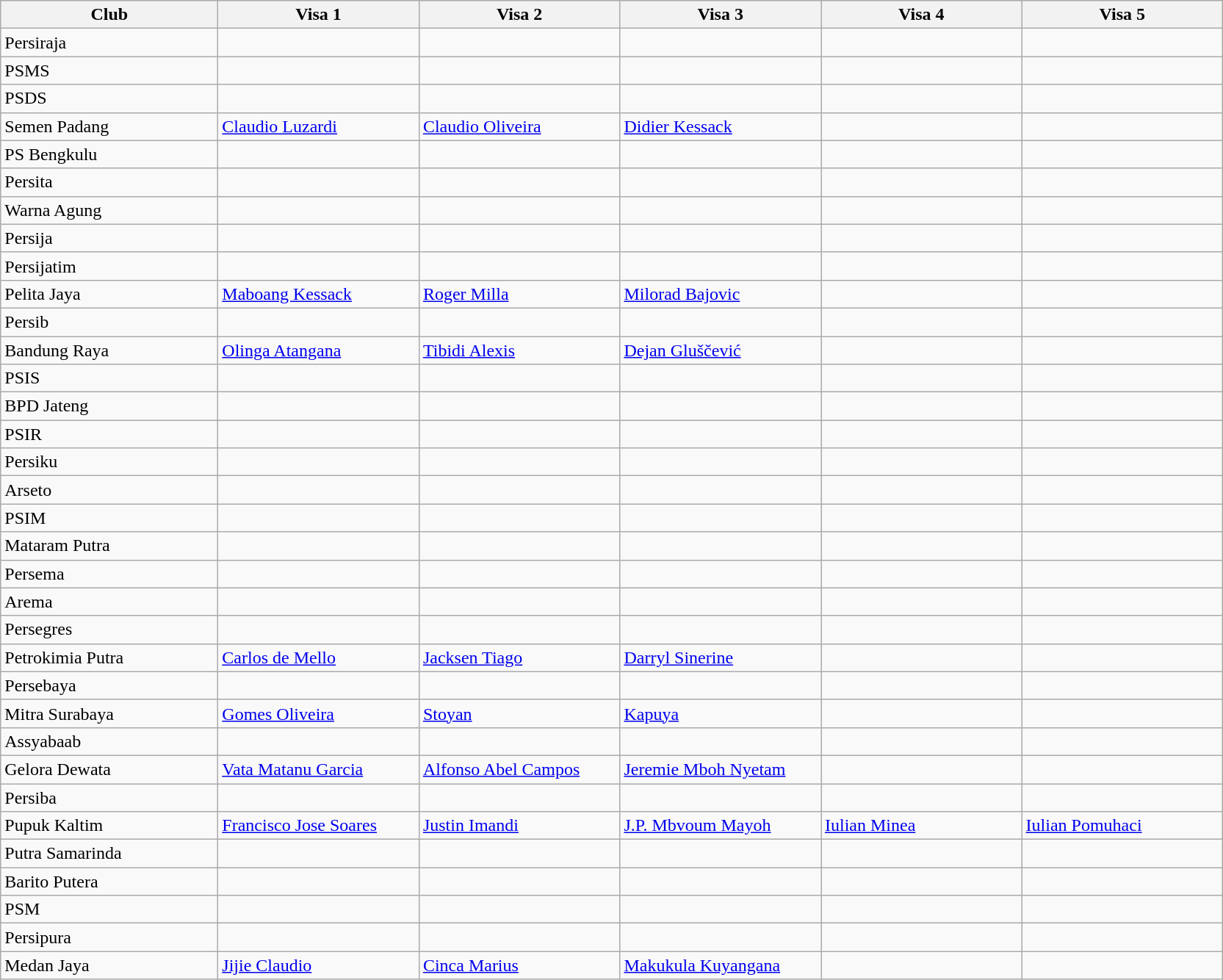<table class="wikitable">
<tr>
<th style="width:190px;">Club</th>
<th style="width:175px;">Visa 1</th>
<th style="width:175px;">Visa 2</th>
<th style="width:175px;">Visa 3</th>
<th style="width:175px;">Visa 4</th>
<th style="width:175px;">Visa 5</th>
</tr>
<tr style="vertical-align:top;">
<td>Persiraja</td>
<td></td>
<td></td>
<td></td>
<td></td>
<td></td>
</tr>
<tr style="vertical-align:top;">
<td>PSMS</td>
<td></td>
<td></td>
<td></td>
<td></td>
<td></td>
</tr>
<tr style="vertical-align:top;">
<td>PSDS</td>
<td></td>
<td></td>
<td></td>
<td></td>
<td></td>
</tr>
<tr style="vertical-align:top;">
<td>Semen Padang</td>
<td> <a href='#'>Claudio Luzardi</a></td>
<td> <a href='#'>Claudio Oliveira</a></td>
<td> <a href='#'>Didier Kessack</a></td>
<td></td>
<td></td>
</tr>
<tr style="vertical-align:top;">
<td>PS Bengkulu</td>
<td></td>
<td></td>
<td></td>
<td></td>
<td></td>
</tr>
<tr style="vertical-align:top;">
<td>Persita</td>
<td></td>
<td></td>
<td></td>
<td></td>
<td></td>
</tr>
<tr style="vertical-align:top;">
<td>Warna Agung</td>
<td></td>
<td></td>
<td></td>
<td></td>
<td></td>
</tr>
<tr style="vertical-align:top;">
<td>Persija</td>
<td></td>
<td></td>
<td></td>
<td></td>
<td></td>
</tr>
<tr style="vertical-align:top;">
<td>Persijatim</td>
<td></td>
<td></td>
<td></td>
<td></td>
<td></td>
</tr>
<tr style="vertical-align:top;">
<td>Pelita Jaya</td>
<td> <a href='#'>Maboang Kessack</a></td>
<td> <a href='#'>Roger Milla</a></td>
<td> <a href='#'>Milorad Bajovic</a></td>
<td></td>
</tr>
<tr style="vertical-align:top;">
<td>Persib</td>
<td></td>
<td></td>
<td></td>
<td></td>
<td></td>
</tr>
<tr style="vertical-align:top;">
<td>Bandung Raya</td>
<td> <a href='#'>Olinga Atangana</a></td>
<td> <a href='#'>Tibidi Alexis</a></td>
<td> <a href='#'>Dejan Gluščević</a></td>
<td></td>
</tr>
<tr style="vertical-align:top;">
<td>PSIS</td>
<td></td>
<td></td>
<td></td>
<td></td>
<td></td>
</tr>
<tr style="vertical-align:top;">
<td>BPD Jateng</td>
<td></td>
<td></td>
<td></td>
<td></td>
<td></td>
</tr>
<tr style="vertical-align:top;">
<td>PSIR</td>
<td></td>
<td></td>
<td></td>
<td></td>
<td></td>
</tr>
<tr style="vertical-align:top;">
<td>Persiku</td>
<td></td>
<td></td>
<td></td>
<td></td>
<td></td>
</tr>
<tr style="vertical-align:top;">
<td>Arseto</td>
<td></td>
<td></td>
<td></td>
<td></td>
<td></td>
</tr>
<tr style="vertical-align:top;">
<td>PSIM</td>
<td></td>
<td></td>
<td></td>
<td></td>
<td></td>
</tr>
<tr style="vertical-align:top;">
<td>Mataram Putra</td>
<td></td>
<td></td>
<td></td>
<td></td>
<td></td>
</tr>
<tr>
<td>Persema</td>
<td></td>
<td></td>
<td></td>
<td></td>
<td></td>
</tr>
<tr>
<td>Arema</td>
<td></td>
<td></td>
<td></td>
<td></td>
<td></td>
</tr>
<tr>
<td>Persegres</td>
<td></td>
<td></td>
<td></td>
<td></td>
<td></td>
</tr>
<tr>
<td>Petrokimia Putra</td>
<td> <a href='#'>Carlos de Mello</a></td>
<td> <a href='#'>Jacksen Tiago</a></td>
<td> <a href='#'>Darryl Sinerine</a></td>
<td></td>
</tr>
<tr>
<td>Persebaya</td>
<td></td>
<td></td>
<td></td>
<td></td>
<td></td>
</tr>
<tr>
<td>Mitra Surabaya</td>
<td> <a href='#'>Gomes Oliveira</a></td>
<td> <a href='#'>Stoyan</a></td>
<td> <a href='#'>Kapuya</a></td>
<td></td>
<td></td>
</tr>
<tr>
<td>Assyabaab</td>
<td></td>
<td></td>
<td></td>
<td></td>
<td></td>
</tr>
<tr>
<td>Gelora Dewata</td>
<td> <a href='#'>Vata Matanu Garcia</a></td>
<td> <a href='#'>Alfonso Abel Campos</a></td>
<td> <a href='#'>Jeremie Mboh Nyetam</a></td>
<td></td>
<td></td>
</tr>
<tr>
<td>Persiba</td>
<td></td>
<td></td>
<td></td>
<td></td>
<td></td>
</tr>
<tr>
<td>Pupuk Kaltim</td>
<td> <a href='#'>Francisco Jose Soares</a></td>
<td> <a href='#'>Justin Imandi</a></td>
<td> <a href='#'>J.P. Mbvoum Mayoh</a></td>
<td> <a href='#'>Iulian Minea</a></td>
<td> <a href='#'>Iulian Pomuhaci</a></td>
</tr>
<tr>
<td>Putra Samarinda</td>
<td></td>
<td></td>
<td></td>
<td></td>
<td></td>
</tr>
<tr>
<td>Barito Putera</td>
<td></td>
<td></td>
<td></td>
<td></td>
<td></td>
</tr>
<tr>
<td>PSM</td>
<td></td>
<td></td>
<td></td>
<td></td>
<td></td>
</tr>
<tr>
<td>Persipura</td>
<td></td>
<td></td>
<td></td>
<td></td>
<td></td>
</tr>
<tr>
<td>Medan Jaya</td>
<td> <a href='#'>Jijie Claudio</a></td>
<td> <a href='#'>Cinca Marius</a></td>
<td> <a href='#'>Makukula Kuyangana</a></td>
<td></td>
<td></td>
</tr>
</table>
